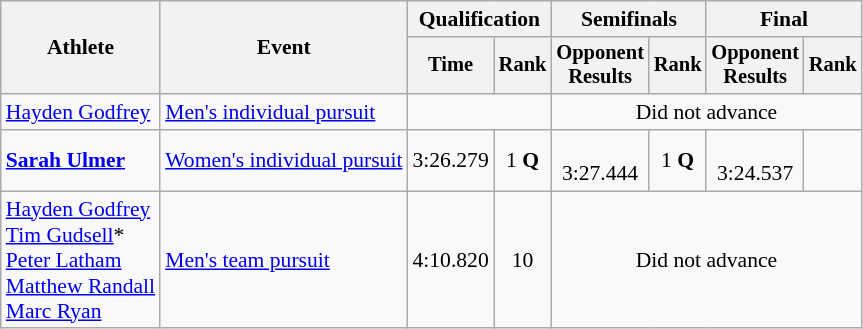<table class=wikitable style="font-size:90%">
<tr>
<th rowspan="2">Athlete</th>
<th rowspan="2">Event</th>
<th colspan="2">Qualification</th>
<th colspan="2">Semifinals</th>
<th colspan="2">Final</th>
</tr>
<tr style="font-size:95%">
<th>Time</th>
<th>Rank</th>
<th>Opponent<br>Results</th>
<th>Rank</th>
<th>Opponent<br>Results</th>
<th>Rank</th>
</tr>
<tr align=center>
<td align=left><a href='#'>Hayden Godfrey</a></td>
<td align=left><a href='#'>Men's individual pursuit</a></td>
<td colspan=2></td>
<td colspan=4>Did not advance</td>
</tr>
<tr align=center>
<td align=left><strong><a href='#'>Sarah Ulmer</a></strong></td>
<td align=left><a href='#'>Women's individual pursuit</a></td>
<td>3:26.279 </td>
<td>1 <strong>Q</strong></td>
<td><br>3:27.444</td>
<td>1 <strong>Q</strong></td>
<td><br>3:24.537</td>
<td></td>
</tr>
<tr align=center>
<td align=left><a href='#'>Hayden Godfrey</a><br><a href='#'>Tim Gudsell</a>*<br><a href='#'>Peter Latham</a><br><a href='#'>Matthew Randall</a><br><a href='#'>Marc Ryan</a></td>
<td align=left><a href='#'>Men's team pursuit</a></td>
<td>4:10.820</td>
<td>10</td>
<td colspan=4>Did not advance</td>
</tr>
</table>
